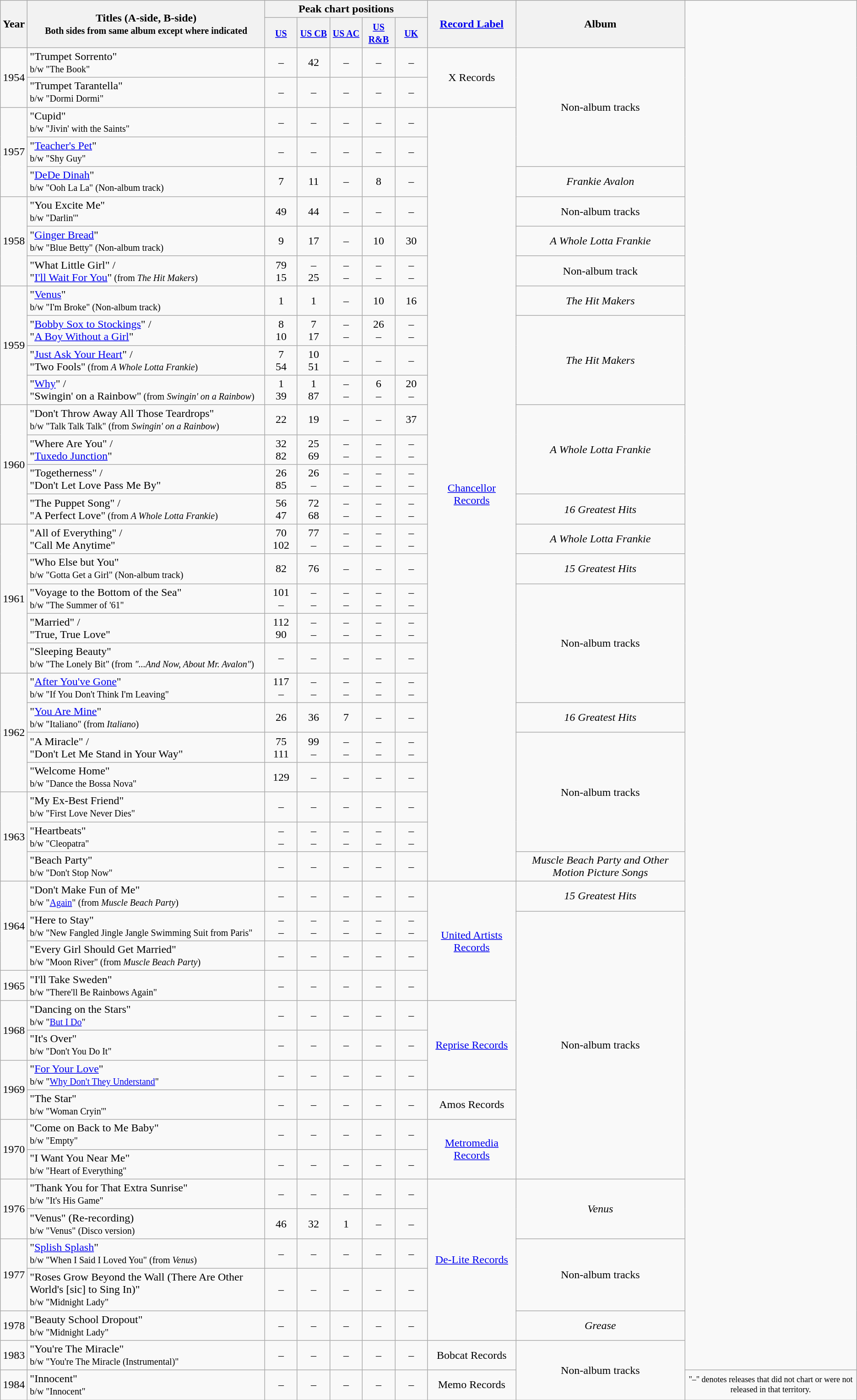<table class="wikitable" style=text-align:center;>
<tr>
<th rowspan="2">Year</th>
<th rowspan="2">Titles (A-side, B-side)<br><small>Both sides from same album except where indicated</small></th>
<th colspan="5">Peak chart positions</th>
<th rowspan="2"><a href='#'>Record Label</a></th>
<th rowspan="2">Album</th>
</tr>
<tr>
<th align=centre width=40><small><a href='#'>US</a></small><br></th>
<th align=centre width=40><small><a href='#'>US CB</a></small><br></th>
<th align=centre width=40><small><a href='#'>US AC</a></small><br></th>
<th align=centre width=40><small><a href='#'>US R&B</a></small><br></th>
<th align=centre width=40><small><a href='#'>UK</a></small><br></th>
</tr>
<tr>
<td rowspan="2">1954</td>
<td align=left>"Trumpet Sorrento"<br><small>b/w "The Book"</small></td>
<td>–</td>
<td>42</td>
<td>–</td>
<td>–</td>
<td>–</td>
<td rowspan="2">X Records</td>
<td rowspan="4">Non-album tracks</td>
</tr>
<tr>
<td align=left>"Trumpet Tarantella"<br><small>b/w "Dormi Dormi"</small></td>
<td>–</td>
<td>–</td>
<td>–</td>
<td>–</td>
<td>–</td>
</tr>
<tr>
<td rowspan="3">1957</td>
<td align=left>"Cupid"<br><small>b/w "Jivin' with the Saints"</small></td>
<td>–</td>
<td>–</td>
<td>–</td>
<td>–</td>
<td>–</td>
<td rowspan="26"><a href='#'>Chancellor Records</a></td>
</tr>
<tr>
<td align=left>"<a href='#'>Teacher's Pet</a>"<br><small>b/w "Shy Guy"</small></td>
<td>–</td>
<td>–</td>
<td>–</td>
<td>–</td>
<td>–</td>
</tr>
<tr>
<td align=left>"<a href='#'>DeDe Dinah</a>"<br><small>b/w "Ooh La La" (Non-album track)</small></td>
<td>7</td>
<td>11</td>
<td>–</td>
<td>8</td>
<td>–</td>
<td><em>Frankie Avalon</em></td>
</tr>
<tr>
<td rowspan="3">1958</td>
<td align=left>"You Excite Me"<br><small>b/w "Darlin'"</small></td>
<td>49</td>
<td>44</td>
<td>–</td>
<td>–</td>
<td>–</td>
<td>Non-album tracks</td>
</tr>
<tr>
<td align=left>"<a href='#'>Ginger Bread</a>"<br><small>b/w "Blue Betty" (Non-album track)</small></td>
<td>9</td>
<td>17</td>
<td>–</td>
<td>10</td>
<td>30</td>
<td><em>A Whole Lotta Frankie</em></td>
</tr>
<tr>
<td align=left>"What Little Girl" /<br>"<a href='#'>I'll Wait For You</a>"<small> (from <em>The Hit Makers</em>)</small></td>
<td>79<br>15</td>
<td>–<br>25</td>
<td>–<br>–</td>
<td>–<br>–</td>
<td>–<br>–</td>
<td>Non-album track</td>
</tr>
<tr>
<td rowspan="4">1959</td>
<td align=left>"<a href='#'>Venus</a>"<br><small>b/w "I'm Broke" (Non-album track)</small></td>
<td>1</td>
<td>1</td>
<td>–</td>
<td>10</td>
<td>16</td>
<td><em>The Hit Makers</em></td>
</tr>
<tr>
<td align=left>"<a href='#'>Bobby Sox to Stockings</a>" /<br> "<a href='#'>A Boy Without a Girl</a>"</td>
<td>8<br>10</td>
<td>7<br>17</td>
<td>–<br>–</td>
<td>26<br>–</td>
<td>–<br>–</td>
<td rowspan="3"><em>The Hit Makers</em></td>
</tr>
<tr>
<td align=left>"<a href='#'>Just Ask Your Heart</a>" /<br>"Two Fools"<small> (from <em>A Whole Lotta Frankie</em>)</small></td>
<td>7<br>54</td>
<td>10<br>51</td>
<td>–</td>
<td>–</td>
<td>–</td>
</tr>
<tr>
<td align=left>"<a href='#'>Why</a>" /<br>"Swingin' on a Rainbow"<small> (from <em>Swingin' on a Rainbow</em>)</small></td>
<td>1<br>39</td>
<td>1<br>87</td>
<td>–<br>–</td>
<td>6<br>–</td>
<td>20<br>–</td>
</tr>
<tr>
<td rowspan="4">1960</td>
<td align=left>"Don't Throw Away All Those Teardrops"<br><small>b/w "Talk Talk Talk" (from <em>Swingin' on a Rainbow</em>)</small></td>
<td>22</td>
<td>19</td>
<td>–</td>
<td>–</td>
<td>37</td>
<td rowspan="3"><em>A Whole Lotta Frankie</em></td>
</tr>
<tr>
<td align=left>"Where Are You" /<br>"<a href='#'>Tuxedo Junction</a>"</td>
<td>32<br>82</td>
<td>25<br>69</td>
<td>–<br>–</td>
<td>–<br>–</td>
<td>–<br>–</td>
</tr>
<tr>
<td align=left>"Togetherness" /<br>"Don't Let Love Pass Me By"</td>
<td>26<br>85</td>
<td>26<br>–</td>
<td>–<br>–</td>
<td>–<br>–</td>
<td>–<br>–</td>
</tr>
<tr>
<td align=left>"The Puppet Song" /<br> "A Perfect Love"<small> (from <em>A Whole Lotta Frankie</em>)</small></td>
<td>56<br>47</td>
<td>72<br>68</td>
<td>–<br>–</td>
<td>–<br>–</td>
<td>–<br>–</td>
<td><em>16 Greatest Hits</em></td>
</tr>
<tr>
<td rowspan="5">1961</td>
<td align=left>"All of Everything" /<br>"Call Me Anytime"</td>
<td>70<br>102</td>
<td>77<br>–</td>
<td>–<br>–</td>
<td>–<br>–</td>
<td>–<br>–</td>
<td><em>A Whole Lotta Frankie</em></td>
</tr>
<tr>
<td align=left>"Who Else but You"<br><small>b/w "Gotta Get a Girl" (Non-album track)</small></td>
<td>82</td>
<td>76</td>
<td>–</td>
<td>–</td>
<td>–</td>
<td><em>15 Greatest Hits</em></td>
</tr>
<tr>
<td align=left>"Voyage to the Bottom of the Sea"<br><small>b/w "The Summer of '61"</small></td>
<td>101<br>–</td>
<td>–<br>–</td>
<td>–<br>–</td>
<td>–<br>–</td>
<td>–<br>–</td>
<td rowspan="4">Non-album tracks</td>
</tr>
<tr>
<td align=left>"Married" /<br>"True, True Love"</td>
<td>112<br>90</td>
<td>–<br>–</td>
<td>–<br>–</td>
<td>–<br>–</td>
<td>–<br>–</td>
</tr>
<tr>
<td align=left>"Sleeping Beauty"<br><small>b/w "The Lonely Bit" (from <em>"...And Now, About Mr. Avalon"</em>)</small></td>
<td>–</td>
<td>–</td>
<td>–</td>
<td>–</td>
<td>–</td>
</tr>
<tr>
<td rowspan="4">1962</td>
<td align=left>"<a href='#'>After You've Gone</a>"<br><small>b/w "If You Don't Think I'm Leaving"</small></td>
<td>117<br>–</td>
<td>–<br>–</td>
<td>–<br>–</td>
<td>–<br>–</td>
<td>–<br>–</td>
</tr>
<tr>
<td align=left>"<a href='#'>You Are Mine</a>"<br><small>b/w "Italiano" (from <em>Italiano</em>)</small></td>
<td>26</td>
<td>36</td>
<td>7</td>
<td>–</td>
<td>–</td>
<td><em>16 Greatest Hits</em></td>
</tr>
<tr>
<td align=left>"A Miracle" /<br>"Don't Let Me Stand in Your Way"</td>
<td>75<br>111</td>
<td>99<br>–</td>
<td>–<br>–</td>
<td>–<br>–</td>
<td>–<br>–</td>
<td rowspan="4">Non-album tracks</td>
</tr>
<tr>
<td align=left>"Welcome Home"<br><small>b/w "Dance the Bossa Nova"</small></td>
<td>129</td>
<td>–</td>
<td>–</td>
<td>–</td>
<td>–</td>
</tr>
<tr>
<td rowspan="3">1963</td>
<td align=left>"My Ex-Best Friend"<br><small>b/w "First Love Never Dies"</small></td>
<td>–</td>
<td>–</td>
<td>–</td>
<td>–</td>
<td>–</td>
</tr>
<tr>
<td align=left>"Heartbeats"<br><small>b/w "Cleopatra"</small></td>
<td>–<br>–</td>
<td>–<br>–</td>
<td>–<br>–</td>
<td>–<br>–</td>
<td>–<br>–</td>
</tr>
<tr>
<td align=left>"Beach Party"<br><small>b/w "Don't Stop Now"</small></td>
<td>–</td>
<td>–</td>
<td>–</td>
<td>–</td>
<td>–</td>
<td><em>Muscle Beach Party and Other Motion Picture Songs</em></td>
</tr>
<tr>
<td rowspan="3">1964</td>
<td align=left>"Don't Make Fun of Me"<br><small>b/w "<a href='#'>Again</a>" (from <em>Muscle Beach Party</em>)</small></td>
<td>–</td>
<td>–</td>
<td>–</td>
<td>–</td>
<td>–</td>
<td rowspan="4"><a href='#'>United Artists Records</a></td>
<td><em>15 Greatest Hits</em></td>
</tr>
<tr>
<td align=left>"Here to Stay"<br><small>b/w "New Fangled Jingle Jangle Swimming Suit from Paris"</small></td>
<td>–<br>–</td>
<td>–<br>–</td>
<td>–<br>–</td>
<td>–<br>–</td>
<td>–<br>–</td>
<td rowspan="9">Non-album tracks</td>
</tr>
<tr>
<td align=left>"Every Girl Should Get Married"<br><small>b/w "Moon River" (from <em>Muscle Beach Party</em>)</small></td>
<td>–</td>
<td>–</td>
<td>–</td>
<td>–</td>
<td>–</td>
</tr>
<tr>
<td rowspan="1">1965</td>
<td align=left>"I'll Take Sweden"<br><small>b/w "There'll Be Rainbows Again"</small></td>
<td>–</td>
<td>–</td>
<td>–</td>
<td>–</td>
<td>–</td>
</tr>
<tr>
<td rowspan="2">1968</td>
<td align=left>"Dancing on the Stars"<br><small>b/w "<a href='#'>But I Do</a>"</small></td>
<td>–</td>
<td>–</td>
<td>–</td>
<td>–</td>
<td>–</td>
<td rowspan="3"><a href='#'>Reprise Records</a></td>
</tr>
<tr>
<td align=left>"It's Over"<br><small>b/w "Don't You Do It"</small></td>
<td>–</td>
<td>–</td>
<td>–</td>
<td>–</td>
<td>–</td>
</tr>
<tr>
<td rowspan="2">1969</td>
<td align=left>"<a href='#'>For Your Love</a>"<br><small>b/w "<a href='#'>Why Don't They Understand</a>"</small></td>
<td>–</td>
<td>–</td>
<td>–</td>
<td>–</td>
<td>–</td>
</tr>
<tr>
<td align=left>"The Star"<br><small>b/w "Woman Cryin'"</small></td>
<td>–</td>
<td>–</td>
<td>–</td>
<td>–</td>
<td>–</td>
<td rowspan="1">Amos Records</td>
</tr>
<tr>
<td rowspan="2">1970</td>
<td align=left>"Come on Back to Me Baby"<br><small>b/w "Empty"</small></td>
<td>–</td>
<td>–</td>
<td>–</td>
<td>–</td>
<td>–</td>
<td rowspan="2"><a href='#'>Metromedia Records</a></td>
</tr>
<tr>
<td align=left>"I Want You Near Me"<br><small>b/w "Heart of Everything"</small></td>
<td>–</td>
<td>–</td>
<td>–</td>
<td>–</td>
<td>–</td>
</tr>
<tr>
<td rowspan="2">1976</td>
<td align=left>"Thank You for That Extra Sunrise"<br><small>b/w "It's His Game"</small></td>
<td>–</td>
<td>–</td>
<td>–</td>
<td>–</td>
<td>–</td>
<td rowspan="5"><a href='#'>De-Lite Records</a></td>
<td rowspan="2"><em>Venus</em></td>
</tr>
<tr>
<td align=left>"Venus" (Re-recording)<br><small>b/w "Venus" (Disco version)</small></td>
<td>46</td>
<td>32</td>
<td>1</td>
<td>–</td>
<td>–</td>
</tr>
<tr>
<td rowspan="2">1977</td>
<td align=left>"<a href='#'>Splish Splash</a>"<br><small>b/w "When I Said I Loved You" (from <em>Venus</em>)</small></td>
<td>–</td>
<td>–</td>
<td>–</td>
<td>–</td>
<td>–</td>
<td rowspan="2">Non-album tracks</td>
</tr>
<tr>
<td align=left>"Roses Grow Beyond the Wall (There Are Other World's [sic] to Sing In)"<br><small>b/w "Midnight Lady"</small></td>
<td>–</td>
<td>–</td>
<td>–</td>
<td>–</td>
<td>–</td>
</tr>
<tr>
<td>1978</td>
<td align=left>"Beauty School Dropout"<br><small>b/w "Midnight Lady"</small></td>
<td>–</td>
<td>–</td>
<td>–</td>
<td>–</td>
<td>–</td>
<td><em>Grease</em></td>
</tr>
<tr>
<td>1983</td>
<td align=left>"You're The Miracle"<br><small>b/w "You're The Miracle (Instrumental)"</small></td>
<td>–</td>
<td>–</td>
<td>–</td>
<td>–</td>
<td>–</td>
<td>Bobcat Records</td>
<td rowspan="2">Non-album tracks</td>
</tr>
<tr>
<td>1984</td>
<td align=left>"Innocent"<br><small>b/w "Innocent"</small></td>
<td>–</td>
<td>–</td>
<td>–</td>
<td>–</td>
<td>–</td>
<td>Memo Records</td>
<td colspan="9" style="text-align:center; font-size:9pt;">"–" denotes releases that did not chart or were not released in that territory.</td>
</tr>
</table>
